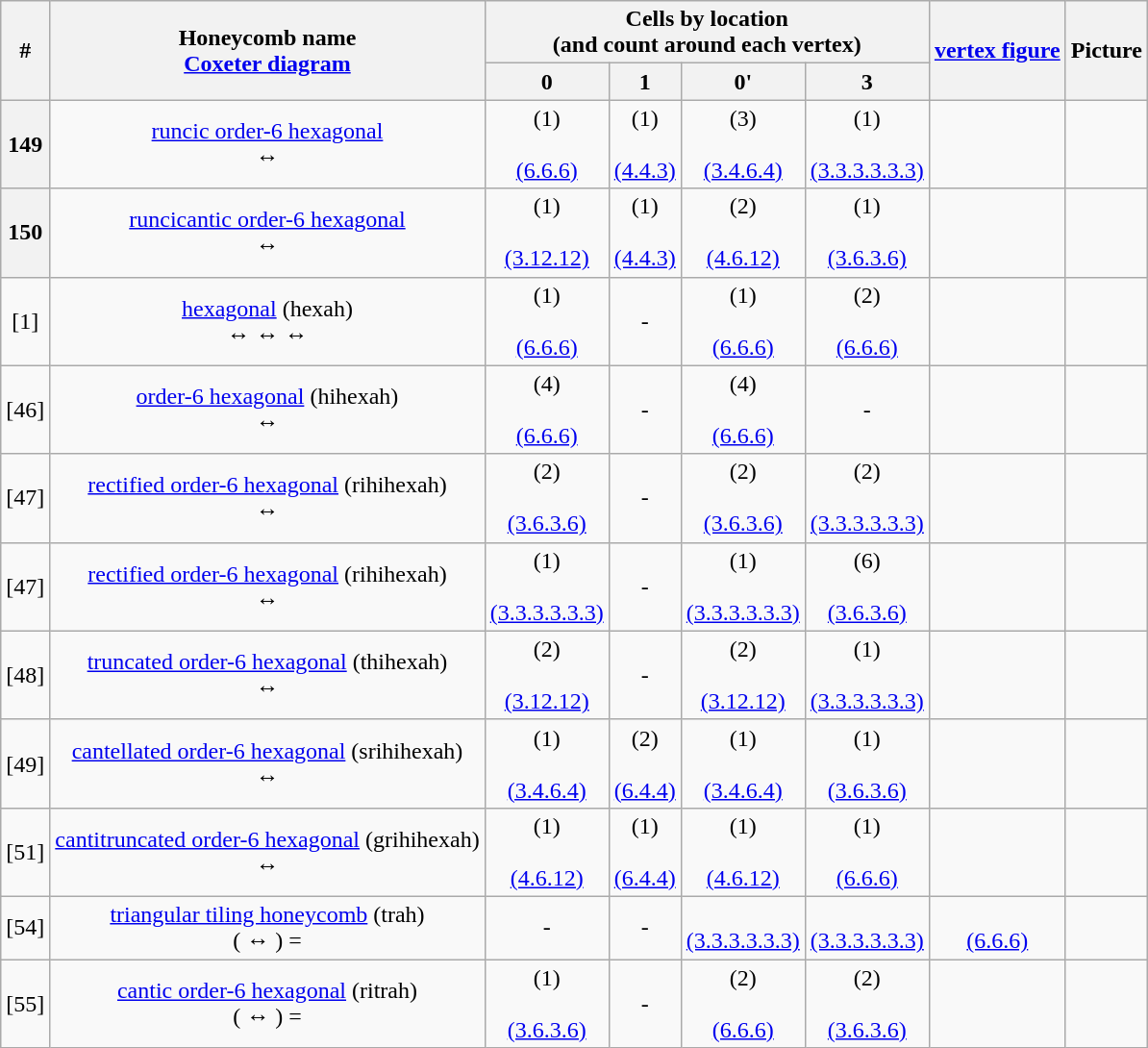<table class="wikitable">
<tr>
<th rowspan=2>#</th>
<th rowspan=2>Honeycomb name<br><a href='#'>Coxeter diagram</a></th>
<th colspan=4>Cells by location<br>(and count around each vertex)</th>
<th rowspan=2><a href='#'>vertex figure</a></th>
<th rowspan=2>Picture</th>
</tr>
<tr>
<th>0<br></th>
<th>1<br></th>
<th>0'<br></th>
<th>3<br></th>
</tr>
<tr align=center>
<th>149</th>
<td><a href='#'>runcic order-6 hexagonal</a><br> ↔ </td>
<td>(1)<br><br><a href='#'>(6.6.6)</a></td>
<td>(1)<br><br><a href='#'>(4.4.3)</a></td>
<td>(3)<br><br><a href='#'>(3.4.6.4)</a></td>
<td>(1)<br><br><a href='#'>(3.3.3.3.3.3)</a></td>
<td></td>
<td></td>
</tr>
<tr align=center>
<th>150</th>
<td><a href='#'>runcicantic order-6 hexagonal</a><br> ↔ </td>
<td>(1)<br><br><a href='#'>(3.12.12)</a></td>
<td>(1)<br><br><a href='#'>(4.4.3)</a></td>
<td>(2)<br><br><a href='#'>(4.6.12)</a></td>
<td>(1)<br><br><a href='#'>(3.6.3.6)</a></td>
<td></td>
<td></td>
</tr>
<tr align=center>
<td>[1]</td>
<td><a href='#'>hexagonal</a> (hexah)<br>  ↔  ↔  ↔ </td>
<td>(1)<br><br><a href='#'>(6.6.6)</a></td>
<td>-</td>
<td>(1)<br><br><a href='#'>(6.6.6)</a></td>
<td>(2)<br><br><a href='#'>(6.6.6)</a></td>
<td></td>
<td></td>
</tr>
<tr align=center>
<td>[46]</td>
<td><a href='#'>order-6 hexagonal</a> (hihexah)<br> ↔ </td>
<td>(4)<br><br><a href='#'>(6.6.6)</a></td>
<td>-</td>
<td>(4)<br><br><a href='#'>(6.6.6)</a></td>
<td>-</td>
<td></td>
<td></td>
</tr>
<tr align=center>
<td>[47]</td>
<td><a href='#'>rectified order-6 hexagonal</a> (rihihexah)<br> ↔ </td>
<td>(2)<br><br><a href='#'>(3.6.3.6)</a></td>
<td>-</td>
<td>(2)<br><br><a href='#'>(3.6.3.6)</a></td>
<td>(2)<br><br><a href='#'>(3.3.3.3.3.3)</a></td>
<td></td>
<td></td>
</tr>
<tr align=center>
<td>[47]</td>
<td><a href='#'>rectified order-6 hexagonal</a> (rihihexah)<br> ↔ </td>
<td>(1)<br><br><a href='#'>(3.3.3.3.3.3)</a></td>
<td>-</td>
<td>(1)<br><br><a href='#'>(3.3.3.3.3.3)</a></td>
<td>(6)<br><br><a href='#'>(3.6.3.6)</a></td>
<td></td>
<td></td>
</tr>
<tr align=center>
<td>[48]</td>
<td><a href='#'>truncated order-6 hexagonal</a> (thihexah)<br> ↔ </td>
<td>(2)<br><br><a href='#'>(3.12.12)</a></td>
<td>-</td>
<td>(2)<br><br><a href='#'>(3.12.12)</a></td>
<td>(1)<br><br><a href='#'>(3.3.3.3.3.3)</a></td>
<td></td>
<td></td>
</tr>
<tr align=center>
<td>[49]</td>
<td><a href='#'>cantellated order-6 hexagonal</a> (srihihexah)<br> ↔ </td>
<td>(1)<br><br><a href='#'>(3.4.6.4)</a></td>
<td>(2)<br><br><a href='#'>(6.4.4)</a></td>
<td>(1)<br><br><a href='#'>(3.4.6.4)</a></td>
<td>(1)<br><br><a href='#'>(3.6.3.6)</a></td>
<td></td>
<td></td>
</tr>
<tr align=center>
<td>[51]</td>
<td><a href='#'>cantitruncated order-6 hexagonal</a> (grihihexah)<br> ↔ </td>
<td>(1)<br><br><a href='#'>(4.6.12)</a></td>
<td>(1)<br><br><a href='#'>(6.4.4)</a></td>
<td>(1)<br><br><a href='#'>(4.6.12)</a></td>
<td>(1)<br><br><a href='#'>(6.6.6)</a></td>
<td></td>
<td></td>
</tr>
<tr align=center>
<td>[54]</td>
<td><a href='#'>triangular tiling honeycomb</a> (trah)<br>(  ↔  ) = </td>
<td>-</td>
<td>-</td>
<td><br><a href='#'>(3.3.3.3.3.3)</a></td>
<td><br><a href='#'>(3.3.3.3.3.3)</a></td>
<td> <br><a href='#'>(6.6.6)</a></td>
<td></td>
</tr>
<tr align=center>
<td>[55]</td>
<td><a href='#'>cantic order-6 hexagonal</a> (ritrah)<br>(  ↔  ) = </td>
<td>(1)<br><br><a href='#'>(3.6.3.6)</a></td>
<td>-</td>
<td>(2)<br><br><a href='#'>(6.6.6)</a></td>
<td>(2)<br><br><a href='#'>(3.6.3.6)</a></td>
<td></td>
<td></td>
</tr>
</table>
